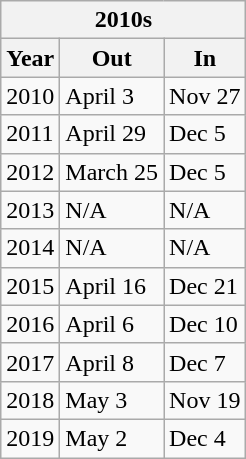<table class="wikitable">
<tr>
<th colspan="3">2010s</th>
</tr>
<tr>
<th>Year</th>
<th>Out</th>
<th>In</th>
</tr>
<tr>
<td>2010</td>
<td>April 3</td>
<td>Nov 27</td>
</tr>
<tr>
<td>2011</td>
<td>April 29</td>
<td>Dec 5</td>
</tr>
<tr>
<td>2012</td>
<td>March 25</td>
<td>Dec 5</td>
</tr>
<tr>
<td>2013</td>
<td>N/A</td>
<td>N/A</td>
</tr>
<tr>
<td>2014</td>
<td>N/A</td>
<td>N/A</td>
</tr>
<tr>
<td>2015</td>
<td>April 16</td>
<td>Dec 21</td>
</tr>
<tr>
<td>2016</td>
<td>April 6</td>
<td>Dec 10</td>
</tr>
<tr>
<td>2017</td>
<td>April 8</td>
<td>Dec 7</td>
</tr>
<tr>
<td>2018</td>
<td>May 3</td>
<td>Nov 19</td>
</tr>
<tr>
<td>2019</td>
<td>May 2</td>
<td>Dec 4</td>
</tr>
</table>
